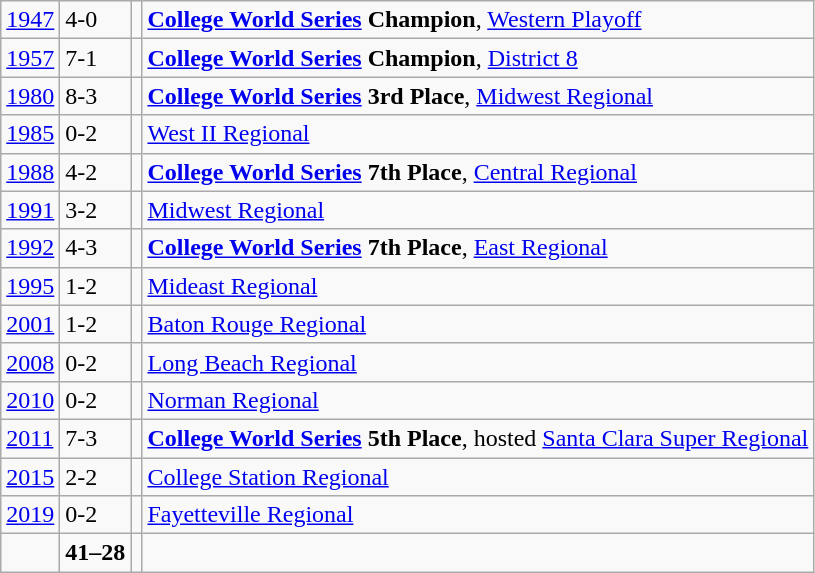<table class="wikitable">
<tr>
<td><a href='#'>1947</a></td>
<td>4-0</td>
<td></td>
<td><strong><a href='#'>College World Series</a> Champion</strong>, <a href='#'>Western Playoff</a></td>
</tr>
<tr>
<td><a href='#'>1957</a></td>
<td>7-1</td>
<td></td>
<td><strong><a href='#'>College World Series</a> Champion</strong>, <a href='#'>District 8</a></td>
</tr>
<tr>
<td><a href='#'>1980</a></td>
<td>8-3</td>
<td></td>
<td><strong><a href='#'>College World Series</a> 3rd Place</strong>, <a href='#'>Midwest Regional</a></td>
</tr>
<tr>
<td><a href='#'>1985</a></td>
<td>0-2</td>
<td></td>
<td><a href='#'>West II Regional</a></td>
</tr>
<tr>
<td><a href='#'>1988</a></td>
<td>4-2</td>
<td></td>
<td><strong><a href='#'>College World Series</a> 7th Place</strong>, <a href='#'>Central Regional</a></td>
</tr>
<tr>
<td><a href='#'>1991</a></td>
<td>3-2</td>
<td></td>
<td><a href='#'>Midwest Regional</a></td>
</tr>
<tr>
<td><a href='#'>1992</a></td>
<td>4-3</td>
<td></td>
<td><strong><a href='#'>College World Series</a> 7th Place</strong>, <a href='#'>East Regional</a></td>
</tr>
<tr>
<td><a href='#'>1995</a></td>
<td>1-2</td>
<td></td>
<td><a href='#'>Mideast Regional</a></td>
</tr>
<tr>
<td><a href='#'>2001</a></td>
<td>1-2</td>
<td></td>
<td><a href='#'>Baton Rouge Regional</a></td>
</tr>
<tr>
<td><a href='#'>2008</a></td>
<td>0-2</td>
<td></td>
<td><a href='#'>Long Beach Regional</a></td>
</tr>
<tr>
<td><a href='#'>2010</a></td>
<td>0-2</td>
<td></td>
<td><a href='#'>Norman Regional</a></td>
</tr>
<tr>
<td><a href='#'>2011</a></td>
<td>7-3</td>
<td></td>
<td><strong><a href='#'>College World Series</a> 5th Place</strong>, hosted <a href='#'>Santa Clara Super Regional</a></td>
</tr>
<tr>
<td><a href='#'>2015</a></td>
<td>2-2</td>
<td></td>
<td><a href='#'>College Station Regional</a></td>
</tr>
<tr>
<td><a href='#'>2019</a></td>
<td>0-2</td>
<td></td>
<td><a href='#'>Fayetteville Regional</a></td>
</tr>
<tr>
<td></td>
<td><strong>41–28</strong></td>
<td><strong></strong></td>
<td></td>
</tr>
</table>
